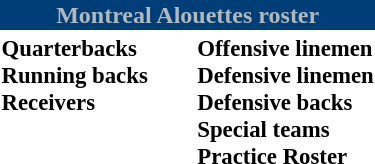<table class="toccolours" style="text-align: left;">
<tr>
<th colspan="7" style="background:#003e77; color:#b1b9bc; text-align:center;"><strong>Montreal Alouettes roster</strong></th>
</tr>
<tr>
<td style="font-size:95%; vertical-align:top;"><strong>Quarterbacks</strong><br><strong>Running backs</strong><br><strong>Receivers</strong></td>
<td style="width: 25px;"></td>
<td style="font-size:95%; vertical-align:top;"><strong>Offensive linemen</strong><br><strong>Defensive linemen</strong><br><strong>Defensive backs</strong><br><strong>Special teams</strong><br><strong>Practice Roster</strong></td>
</tr>
</table>
